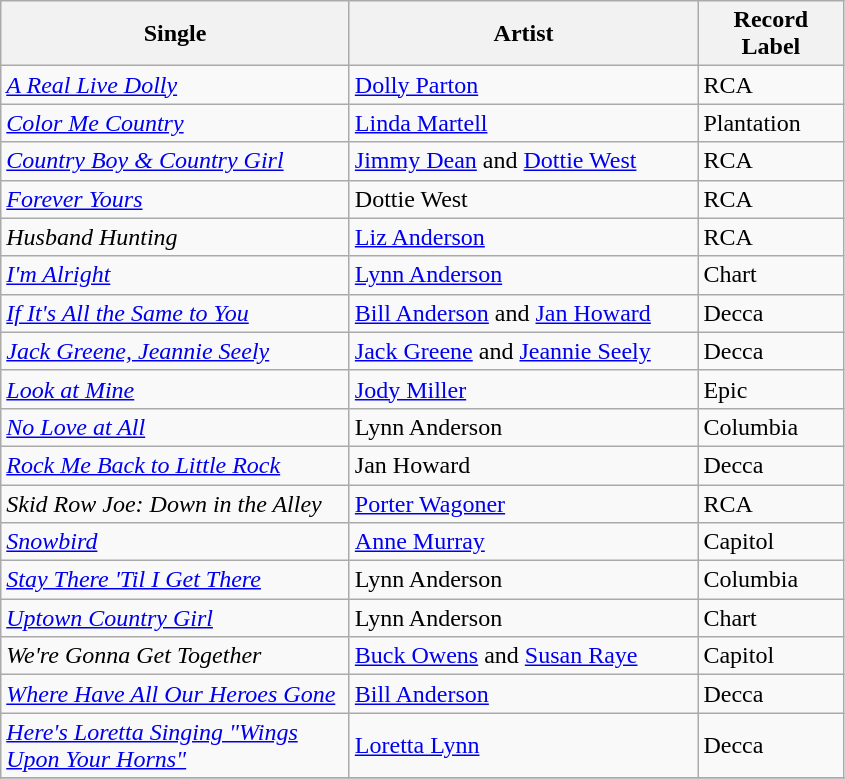<table class="wikitable sortable">
<tr>
<th width="225">Single</th>
<th width="225">Artist</th>
<th width="90">Record Label</th>
</tr>
<tr>
<td><em><a href='#'>A Real Live Dolly</a></em></td>
<td><a href='#'>Dolly Parton</a></td>
<td>RCA</td>
</tr>
<tr>
<td><em><a href='#'>Color Me Country</a></em></td>
<td><a href='#'>Linda Martell</a></td>
<td>Plantation</td>
</tr>
<tr>
<td><em><a href='#'>Country Boy & Country Girl</a></em></td>
<td><a href='#'>Jimmy Dean</a> and <a href='#'>Dottie West</a></td>
<td>RCA</td>
</tr>
<tr>
<td><em><a href='#'>Forever Yours</a></em></td>
<td>Dottie West</td>
<td>RCA</td>
</tr>
<tr>
<td><em>Husband Hunting</em></td>
<td><a href='#'>Liz Anderson</a></td>
<td>RCA</td>
</tr>
<tr>
<td><em><a href='#'>I'm Alright</a></em></td>
<td><a href='#'>Lynn Anderson</a></td>
<td>Chart</td>
</tr>
<tr>
<td><em><a href='#'>If It's All the Same to You</a></em></td>
<td><a href='#'>Bill Anderson</a> and <a href='#'>Jan Howard</a></td>
<td>Decca</td>
</tr>
<tr>
<td><em><a href='#'>Jack Greene, Jeannie Seely</a></em></td>
<td><a href='#'>Jack Greene</a> and <a href='#'>Jeannie Seely</a></td>
<td>Decca</td>
</tr>
<tr>
<td><em><a href='#'>Look at Mine</a></em></td>
<td><a href='#'>Jody Miller</a></td>
<td>Epic</td>
</tr>
<tr>
<td><em><a href='#'>No Love at All</a></em></td>
<td>Lynn Anderson</td>
<td>Columbia</td>
</tr>
<tr>
<td><em><a href='#'>Rock Me Back to Little Rock</a></em></td>
<td>Jan Howard</td>
<td>Decca</td>
</tr>
<tr>
<td><em>Skid Row Joe: Down in the Alley</em></td>
<td><a href='#'>Porter Wagoner</a></td>
<td>RCA</td>
</tr>
<tr>
<td><em><a href='#'>Snowbird</a></em></td>
<td><a href='#'>Anne Murray</a></td>
<td>Capitol</td>
</tr>
<tr>
<td><em><a href='#'>Stay There 'Til I Get There</a></em></td>
<td>Lynn Anderson</td>
<td>Columbia</td>
</tr>
<tr>
<td><em><a href='#'>Uptown Country Girl</a></em></td>
<td>Lynn Anderson</td>
<td>Chart</td>
</tr>
<tr>
<td><em>We're Gonna Get Together</em></td>
<td><a href='#'>Buck Owens</a> and <a href='#'>Susan Raye</a></td>
<td>Capitol</td>
</tr>
<tr>
<td><em><a href='#'>Where Have All Our Heroes Gone</a></em></td>
<td><a href='#'>Bill Anderson</a></td>
<td>Decca</td>
</tr>
<tr>
<td><em><a href='#'>Here's Loretta Singing "Wings Upon Your Horns"</a></em></td>
<td><a href='#'>Loretta Lynn</a></td>
<td>Decca</td>
</tr>
<tr>
</tr>
</table>
